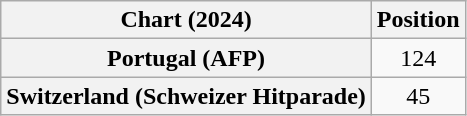<table class="wikitable plainrowheaders" style="text-align:center">
<tr>
<th scope="col">Chart (2024)</th>
<th scope="col">Position</th>
</tr>
<tr>
<th scope="row">Portugal (AFP)</th>
<td>124</td>
</tr>
<tr>
<th scope="row">Switzerland (Schweizer Hitparade)</th>
<td>45</td>
</tr>
</table>
